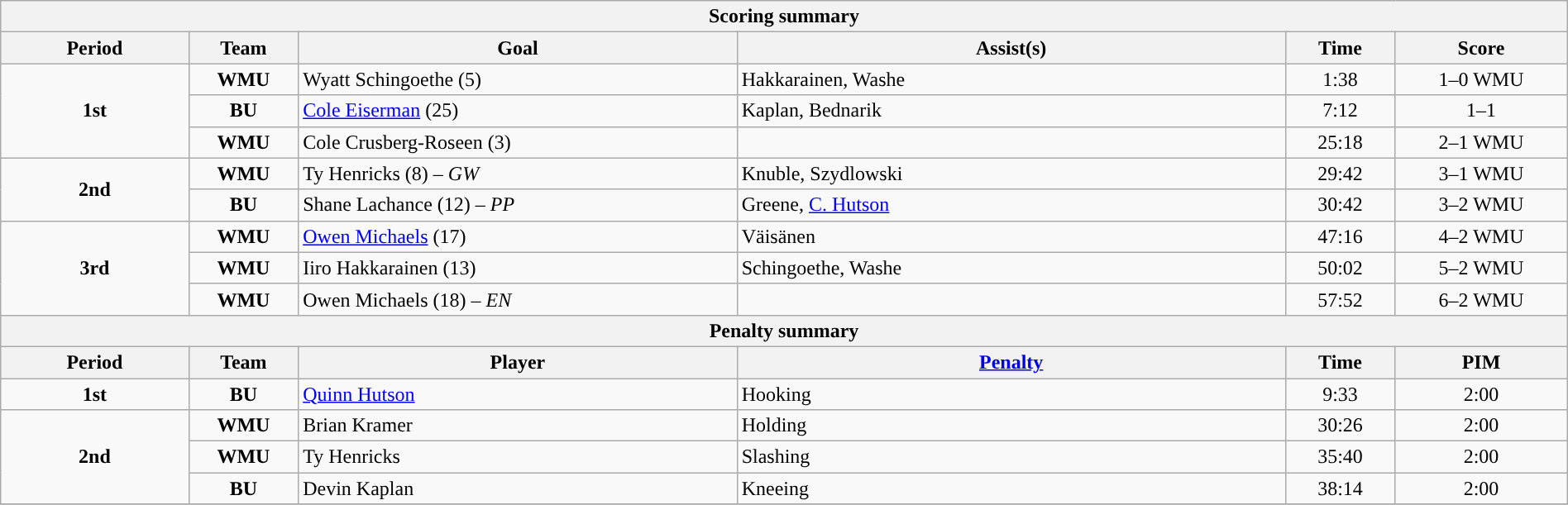<table style="width:100%;" class="wikitable">
<tr>
<th colspan=6>Scoring summary</th>
</tr>
<tr>
<th style="width:12%;">Period</th>
<th style="width:7%;">Team</th>
<th style="width:28%;">Goal</th>
<th style="width:35%;">Assist(s)</th>
<th style="width:7%;">Time</th>
<th style="width:11%;">Score</th>
</tr>
<tr>
<td style="text-align:center;" rowspan="3"><strong>1st</strong></td>
<td align=center><strong>WMU</strong></td>
<td>Wyatt Schingoethe (5)</td>
<td>Hakkarainen, Washe</td>
<td align=center>1:38</td>
<td align=center>1–0 WMU</td>
</tr>
<tr>
<td align=center><strong>BU</strong></td>
<td><a href='#'>Cole Eiserman</a> (25)</td>
<td>Kaplan, Bednarik</td>
<td align=center>7:12</td>
<td align=center>1–1</td>
</tr>
<tr>
<td align=center><strong>WMU</strong></td>
<td>Cole Crusberg-Roseen (3)</td>
<td></td>
<td align=center>25:18</td>
<td align=center>2–1 WMU</td>
</tr>
<tr>
<td style="text-align:center;" rowspan="2"><strong>2nd</strong></td>
<td align=center><strong>WMU</strong></td>
<td>Ty Henricks (8) – <em>GW</em></td>
<td>Knuble, Szydlowski</td>
<td align=center>29:42</td>
<td align=center>3–1 WMU</td>
</tr>
<tr>
<td align=center><strong>BU</strong></td>
<td>Shane Lachance (12) – <em>PP</em></td>
<td>Greene, <a href='#'>C. Hutson</a></td>
<td align=center>30:42</td>
<td align=center>3–2 WMU</td>
</tr>
<tr>
<td style="text-align:center;" rowspan="3"><strong>3rd</strong></td>
<td align=center><strong>WMU</strong></td>
<td><a href='#'>Owen Michaels</a> (17)</td>
<td>Väisänen</td>
<td align=center>47:16</td>
<td align=center>4–2 WMU</td>
</tr>
<tr>
<td align=center><strong>WMU</strong></td>
<td>Iiro Hakkarainen (13)</td>
<td>Schingoethe, Washe</td>
<td align=center>50:02</td>
<td align=center>5–2 WMU</td>
</tr>
<tr>
<td align=center><strong>WMU</strong></td>
<td>Owen Michaels (18) – <em>EN</em></td>
<td></td>
<td align=center>57:52</td>
<td align=center>6–2 WMU</td>
</tr>
<tr>
<th colspan=6>Penalty summary</th>
</tr>
<tr>
<th style="width:12%;">Period</th>
<th style="width:7%;">Team</th>
<th style="width:28%;">Player</th>
<th style="width:35%;"><a href='#'>Penalty</a></th>
<th style="width:7%;">Time</th>
<th style="width:11%;">PIM</th>
</tr>
<tr>
<td style="text-align:center;" rowspan="1"><strong>1st</strong></td>
<td align=center><strong>BU</strong></td>
<td><a href='#'>Quinn Hutson</a></td>
<td>Hooking</td>
<td align=center>9:33</td>
<td align=center>2:00</td>
</tr>
<tr>
<td style="text-align:center;" rowspan="3"><strong>2nd</strong></td>
<td align=center><strong>WMU</strong></td>
<td>Brian Kramer</td>
<td>Holding</td>
<td align=center>30:26</td>
<td align=center>2:00</td>
</tr>
<tr>
<td align=center><strong>WMU</strong></td>
<td>Ty Henricks</td>
<td>Slashing</td>
<td align=center>35:40</td>
<td align=center>2:00</td>
</tr>
<tr>
<td align=center><strong>BU</strong></td>
<td>Devin Kaplan</td>
<td>Kneeing</td>
<td align=center>38:14</td>
<td align=center>2:00</td>
</tr>
<tr>
</tr>
</table>
